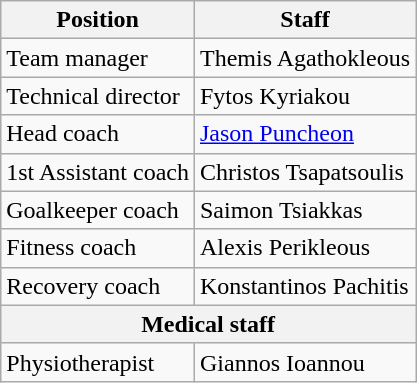<table class="wikitable" style="text-align: center">
<tr>
<th align=left>Position</th>
<th align=left>Staff</th>
</tr>
<tr>
<td align=left>Team manager</td>
<td align=left> Themis Agathokleous</td>
</tr>
<tr>
<td align=left>Technical director</td>
<td align=left> Fytos Kyriakou</td>
</tr>
<tr>
<td align=left>Head coach</td>
<td align=left> <a href='#'>Jason Puncheon</a></td>
</tr>
<tr>
<td align=left>1st Assistant coach</td>
<td align=left> Christos Tsapatsoulis</td>
</tr>
<tr>
<td align=left>Goalkeeper coach</td>
<td align=left> Saimon Tsiakkas</td>
</tr>
<tr>
<td align=left>Fitness coach</td>
<td align=left> Alexis Perikleous</td>
</tr>
<tr>
<td align=left>Recovery coach</td>
<td align=left> Konstantinos Pachitis</td>
</tr>
<tr>
<th colspan="2">Medical staff</th>
</tr>
<tr>
<td align=left>Physiotherapist</td>
<td align=left> Giannos Ioannou</td>
</tr>
</table>
